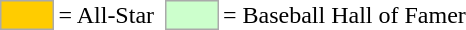<table>
<tr>
<td style="background-color:#FFCC00; border:1px solid #aaaaaa; width:2em;"></td>
<td>= All-Star</td>
<td></td>
<td style="background-color:#CCFFCC; border:1px solid #aaaaaa; width:2em;"></td>
<td>= Baseball Hall of Famer</td>
</tr>
</table>
